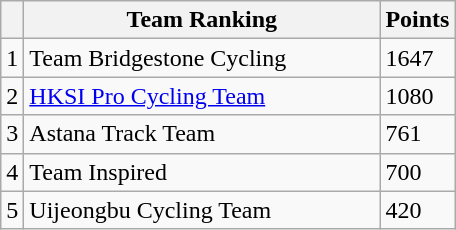<table class="wikitable col3right">
<tr>
<th></th>
<th style="width:230px; white-space:nowrap;">Team Ranking</th>
<th style="width:20px;">Points</th>
</tr>
<tr>
<td>1</td>
<td> Team Bridgestone Cycling</td>
<td>1647</td>
</tr>
<tr>
<td>2</td>
<td> <a href='#'>HKSI Pro Cycling Team</a></td>
<td>1080</td>
</tr>
<tr>
<td>3</td>
<td> Astana Track Team</td>
<td>761</td>
</tr>
<tr>
<td>4</td>
<td> Team Inspired</td>
<td>700</td>
</tr>
<tr>
<td>5</td>
<td> Uijeongbu Cycling Team</td>
<td>420</td>
</tr>
</table>
